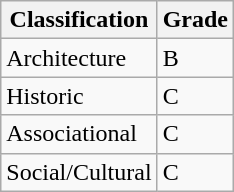<table class="wikitable">
<tr>
<th>Classification</th>
<th>Grade</th>
</tr>
<tr>
<td>Architecture</td>
<td>B</td>
</tr>
<tr>
<td>Historic</td>
<td>C</td>
</tr>
<tr>
<td>Associational</td>
<td>C</td>
</tr>
<tr>
<td>Social/Cultural</td>
<td>C</td>
</tr>
</table>
